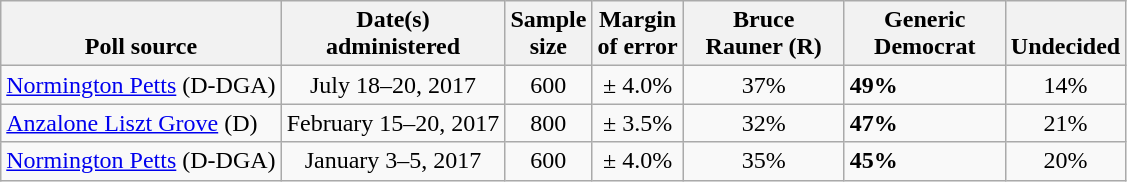<table class="wikitable">
<tr valign=bottom>
<th>Poll source</th>
<th>Date(s)<br>administered</th>
<th>Sample<br>size</th>
<th>Margin<br>of error</th>
<th style="width:100px;">Bruce<br>Rauner (R)</th>
<th style="width:100px;">Generic<br>Democrat</th>
<th>Undecided</th>
</tr>
<tr>
<td><a href='#'>Normington Petts</a> (D-DGA)</td>
<td align=center>July 18–20, 2017</td>
<td align=center>600</td>
<td align=center>± 4.0%</td>
<td align=center>37%</td>
<td><strong>49%</strong></td>
<td align=center>14%</td>
</tr>
<tr>
<td><a href='#'>Anzalone Liszt Grove</a> (D)</td>
<td align=center>February 15–20, 2017</td>
<td align=center>800</td>
<td align=center>± 3.5%</td>
<td align=center>32%</td>
<td><strong>47%</strong></td>
<td align=center>21%</td>
</tr>
<tr>
<td><a href='#'>Normington Petts</a> (D-DGA)</td>
<td align=center>January 3–5, 2017</td>
<td align=center>600</td>
<td align=center>± 4.0%</td>
<td align=center>35%</td>
<td><strong>45%</strong></td>
<td align=center>20%</td>
</tr>
</table>
